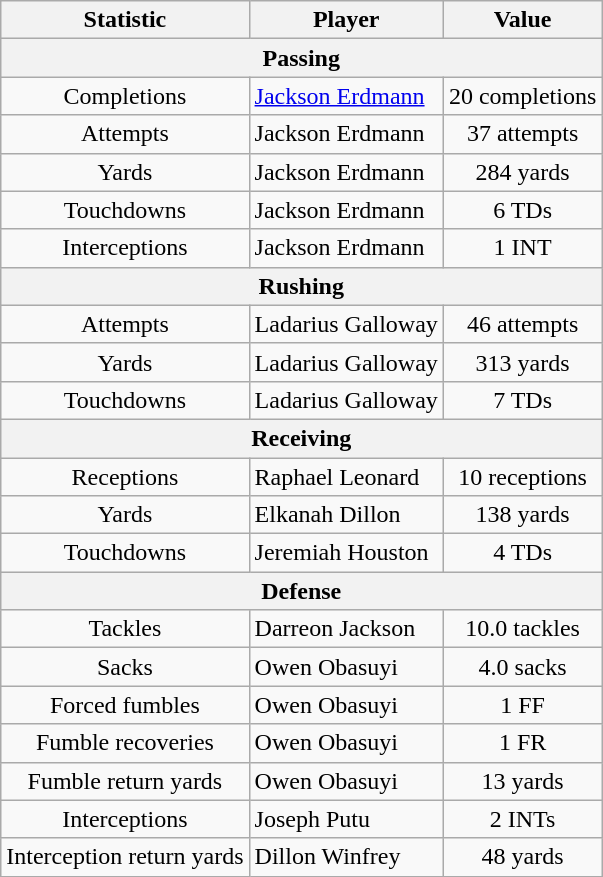<table class="wikitable" style="text-align:center">
<tr>
<th>Statistic</th>
<th>Player</th>
<th>Value</th>
</tr>
<tr>
<th colspan="3">Passing</th>
</tr>
<tr>
<td>Completions</td>
<td style="text-align:left"><a href='#'>Jackson Erdmann</a></td>
<td>20 completions</td>
</tr>
<tr>
<td>Attempts</td>
<td style="text-align:left">Jackson Erdmann</td>
<td>37 attempts</td>
</tr>
<tr>
<td>Yards</td>
<td style="text-align:left">Jackson Erdmann</td>
<td>284 yards</td>
</tr>
<tr>
<td>Touchdowns</td>
<td style="text-align:left">Jackson Erdmann</td>
<td>6 TDs</td>
</tr>
<tr>
<td>Interceptions</td>
<td style="text-align:left">Jackson Erdmann</td>
<td>1 INT</td>
</tr>
<tr>
<th colspan="3">Rushing</th>
</tr>
<tr>
<td>Attempts</td>
<td style="text-align:left">Ladarius Galloway</td>
<td>46 attempts</td>
</tr>
<tr>
<td>Yards</td>
<td style="text-align:left">Ladarius Galloway</td>
<td>313 yards</td>
</tr>
<tr>
<td>Touchdowns</td>
<td style="text-align:left">Ladarius Galloway</td>
<td>7 TDs</td>
</tr>
<tr>
<th colspan="3">Receiving</th>
</tr>
<tr>
<td>Receptions</td>
<td style="text-align:left">Raphael Leonard</td>
<td>10 receptions</td>
</tr>
<tr>
<td>Yards</td>
<td style="text-align:left">Elkanah Dillon</td>
<td>138 yards</td>
</tr>
<tr>
<td>Touchdowns</td>
<td style="text-align:left">Jeremiah Houston</td>
<td>4 TDs</td>
</tr>
<tr>
<th colspan="3">Defense</th>
</tr>
<tr>
<td>Tackles</td>
<td style="text-align:left">Darreon Jackson</td>
<td>10.0 tackles</td>
</tr>
<tr>
<td>Sacks</td>
<td style="text-align:left">Owen Obasuyi</td>
<td>4.0 sacks</td>
</tr>
<tr>
<td>Forced fumbles</td>
<td style="text-align:left">Owen Obasuyi</td>
<td>1 FF</td>
</tr>
<tr>
<td>Fumble recoveries</td>
<td style="text-align:left">Owen Obasuyi</td>
<td>1 FR</td>
</tr>
<tr>
<td>Fumble return yards</td>
<td style="text-align:left">Owen Obasuyi</td>
<td>13 yards</td>
</tr>
<tr>
<td>Interceptions</td>
<td style="text-align:left">Joseph Putu</td>
<td>2 INTs</td>
</tr>
<tr>
<td>Interception return yards</td>
<td style="text-align:left">Dillon Winfrey</td>
<td>48 yards</td>
</tr>
</table>
